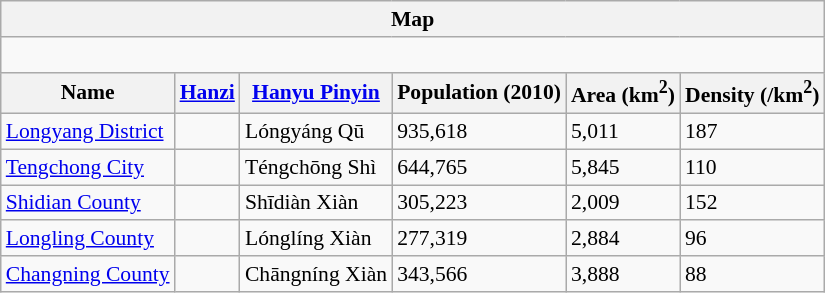<table class="wikitable"  style="font-size:90%;" align=center>
<tr>
<th colspan="6" align="center">Map</th>
</tr>
<tr>
<td colspan="6" align="center"><div><br> 






</div></td>
</tr>
<tr>
<th>Name</th>
<th><a href='#'>Hanzi</a></th>
<th><a href='#'>Hanyu Pinyin</a></th>
<th>Population (2010)</th>
<th>Area (km<sup>2</sup>)</th>
<th>Density (/km<sup>2</sup>)</th>
</tr>
<tr --------->
<td><a href='#'>Longyang District</a></td>
<td></td>
<td>Lóngyáng Qū</td>
<td>935,618</td>
<td>5,011</td>
<td>187</td>
</tr>
<tr --------->
<td><a href='#'>Tengchong City</a></td>
<td></td>
<td>Téngchōng Shì</td>
<td>644,765</td>
<td>5,845</td>
<td>110</td>
</tr>
<tr --------->
<td><a href='#'>Shidian County</a></td>
<td></td>
<td>Shīdiàn Xiàn</td>
<td>305,223</td>
<td>2,009</td>
<td>152</td>
</tr>
<tr --------->
<td><a href='#'>Longling County</a></td>
<td></td>
<td>Lónglíng Xiàn</td>
<td>277,319</td>
<td>2,884</td>
<td>96</td>
</tr>
<tr --------->
<td><a href='#'>Changning County</a></td>
<td></td>
<td>Chāngníng Xiàn</td>
<td>343,566</td>
<td>3,888</td>
<td>88</td>
</tr>
</table>
